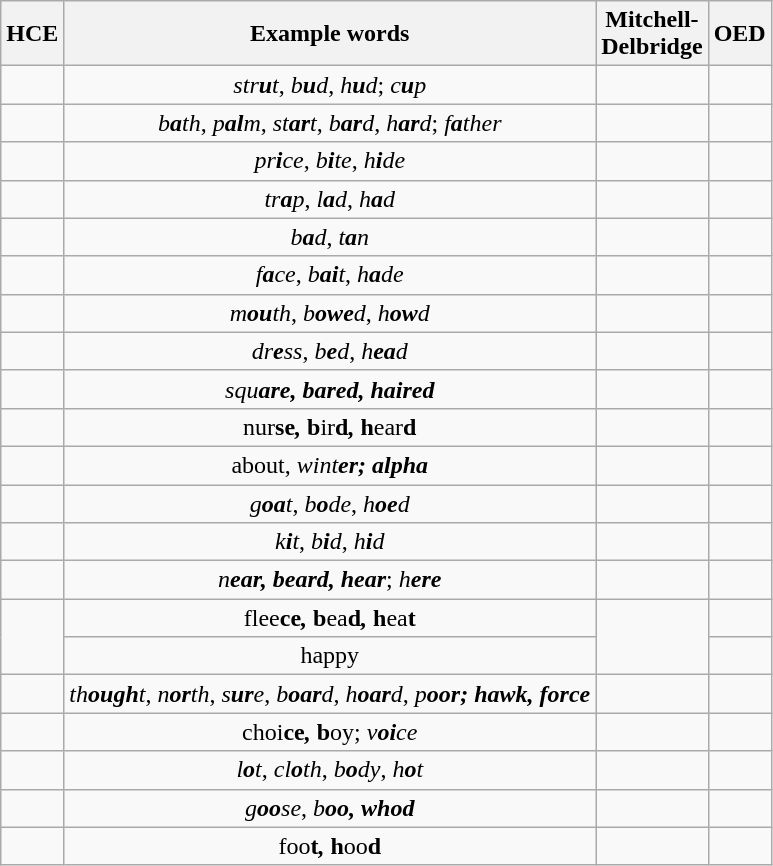<table class="wikitable" style="text-align: center; margin-left: 1em;">
<tr>
<th>HCE</th>
<th>Example words</th>
<th>Mitchell-<br>Delbridge</th>
<th>OED</th>
</tr>
<tr>
<td></td>
<td><em>str<strong>u</strong>t</em>, <em>b<strong>u</strong>d</em>, <em>h<strong>u</strong>d</em>; <em>c<strong>u</strong>p</em></td>
<td></td>
<td></td>
</tr>
<tr>
<td></td>
<td><em>b<strong>a</strong>th</em>, <em>p<strong>al</strong>m</em>, <em>st<strong>ar</strong>t</em>, <em>b<strong>ar</strong>d</em>, <em>h<strong>ar</strong>d</em>; <em>f<strong>a</strong>ther</em></td>
<td></td>
<td></td>
</tr>
<tr>
<td></td>
<td><em>pr<strong>i</strong>ce</em>, <em>b<strong>i</strong>te</em>, <em>h<strong>i</strong>de</em></td>
<td></td>
<td></td>
</tr>
<tr>
<td></td>
<td><em>tr<strong>a</strong>p</em>, <em>l<strong>a</strong>d</em>, <em>h<strong>a</strong>d</em></td>
<td></td>
<td></td>
</tr>
<tr>
<td></td>
<td><em>b<strong>a</strong>d</em>, <em>t<strong>a</strong>n</em></td>
<td></td>
<td></td>
</tr>
<tr>
<td></td>
<td><em>f<strong>a</strong>ce</em>, <em>b<strong>ai</strong>t</em>, <em>h<strong>a</strong>de</em></td>
<td></td>
<td></td>
</tr>
<tr>
<td></td>
<td><em>m<strong>ou</strong>th</em>, <em>b<strong>owe</strong>d</em>, <em>h<strong>ow</strong>d</em></td>
<td></td>
<td></td>
</tr>
<tr>
<td></td>
<td><em>dr<strong>e</strong>ss</em>, <em>b<strong>e</strong>d</em>, <em>h<strong>ea</strong>d</em></td>
<td></td>
<td></td>
</tr>
<tr>
<td></td>
<td><em>squ<strong>are<strong><em>, </em>b</strong>are<strong>d<em>, </em>h</strong>aire<strong>d<em></td>
<td></td>
<td></td>
</tr>
<tr>
<td></td>
<td></em>n</strong>ur<strong>se<em>, </em>b</strong>ir<strong>d<em>, </em>h</strong>ear<strong>d<em></td>
<td></td>
<td></td>
</tr>
<tr>
<td></td>
<td></em></strong>a</strong>bout</em>, <em>wint<strong>er<strong><em>; </em>alph</strong>a</em></strong></td>
<td></td>
<td></td>
</tr>
<tr>
<td></td>
<td><em>g<strong>oa</strong>t</em>, <em>b<strong>o</strong>de</em>, <em>h<strong>oe</strong>d</em></td>
<td></td>
<td></td>
</tr>
<tr>
<td></td>
<td><em>k<strong>i</strong>t</em>, <em>b<strong>i</strong>d</em>, <em>h<strong>i</strong>d</em></td>
<td></td>
<td></td>
</tr>
<tr>
<td></td>
<td><em>n<strong>ear<strong><em>, </em>b</strong>ear<strong>d<em>, </em>h</strong>ear</em></strong>; <em>h<strong>ere<strong><em></td>
<td></td>
<td></td>
</tr>
<tr>
<td rowspan="2"></td>
<td></em>fl</strong>ee<strong>ce<em>, </em>b</strong>ea<strong>d<em>, </em>h</strong>ea<strong>t<em></td>
<td rowspan="2"></td>
<td></td>
</tr>
<tr>
<td></em>happ</strong>y</em></strong></td>
<td></td>
</tr>
<tr>
<td></td>
<td><em>th<strong>ough</strong>t</em>, <em>n<strong>or</strong>th</em>, <em>s<strong>ur</strong>e</em>, <em>b<strong>oar</strong>d</em>, <em>h<strong>oar</strong>d</em>, <em>p<strong>oor<strong><em>; </em>h</strong>aw<strong>k<em>, </em>f</strong>or<strong>ce<em></td>
<td></td>
<td></td>
</tr>
<tr>
<td></td>
<td></em>ch</strong>oi<strong>ce<em>, </em>b</strong>oy</em></strong>; <em>v<strong>oi</strong>ce</em></td>
<td></td>
<td></td>
</tr>
<tr>
<td></td>
<td><em>l<strong>o</strong>t</em>, <em>cl<strong>o</strong>th</em>, <em>b<strong>o</strong>dy</em>, <em>h<strong>o</strong>t</em></td>
<td></td>
<td></td>
</tr>
<tr>
<td></td>
<td><em>g<strong>oo</strong>se</em>, <em>b<strong>oo<strong><em>, </em>wh</strong>o<strong>d<em></td>
<td></td>
<td></td>
</tr>
<tr>
<td></td>
<td></em>f</strong>oo<strong>t<em>, </em>h</strong>oo<strong>d<em></td>
<td></td>
<td></td>
</tr>
</table>
